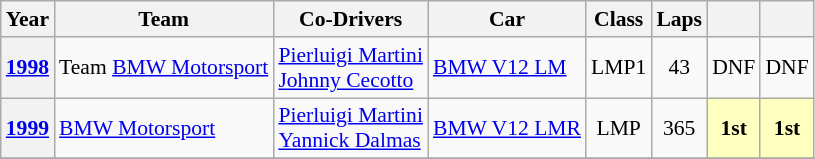<table class="wikitable" style="text-align:center; font-size:90%">
<tr>
<th>Year</th>
<th>Team</th>
<th>Co-Drivers</th>
<th>Car</th>
<th>Class</th>
<th>Laps</th>
<th></th>
<th></th>
</tr>
<tr>
<th><a href='#'>1998</a></th>
<td align="left" nowrap> Team <a href='#'>BMW Motorsport</a></td>
<td align="left" nowrap> <a href='#'>Pierluigi Martini</a><br> <a href='#'>Johnny Cecotto</a></td>
<td align="left" nowrap><a href='#'>BMW V12 LM</a></td>
<td>LMP1</td>
<td>43</td>
<td>DNF</td>
<td>DNF</td>
</tr>
<tr>
<th><a href='#'>1999</a></th>
<td align="left" nowrap> <a href='#'>BMW Motorsport</a></td>
<td align="left" nowrap> <a href='#'>Pierluigi Martini</a><br> <a href='#'>Yannick Dalmas</a></td>
<td align="left" nowrap><a href='#'>BMW V12 LMR</a></td>
<td>LMP</td>
<td>365</td>
<td style="background:#FFFFBF;"><strong>1st</strong></td>
<td style="background:#FFFFBF;"><strong>1st</strong></td>
</tr>
<tr>
</tr>
</table>
